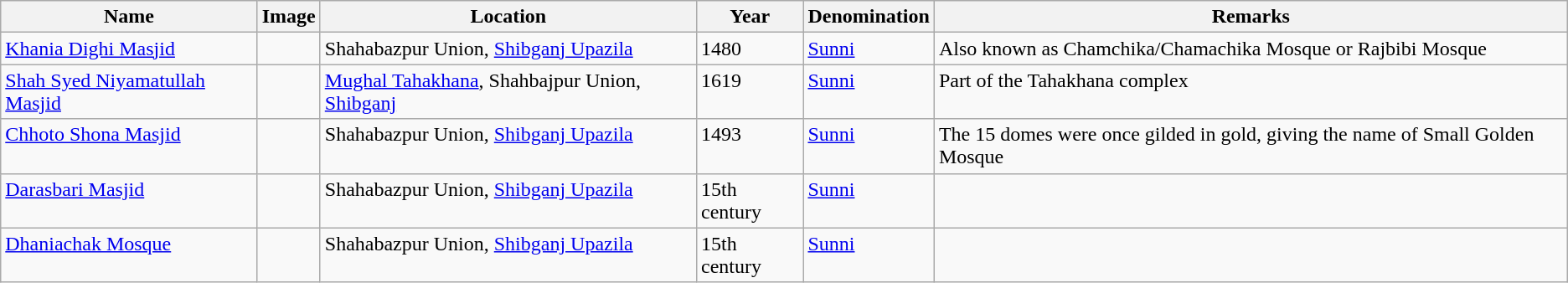<table class="wikitable sortable">
<tr>
<th>Name</th>
<th align=center class=unsortable>Image</th>
<th>Location</th>
<th>Year</th>
<th>Denomination</th>
<th align=left class=unsortable>Remarks</th>
</tr>
<tr valign=top>
<td><a href='#'>Khania Dighi Masjid</a></td>
<td></td>
<td>Shahabazpur Union, <a href='#'>Shibganj Upazila</a></td>
<td>1480</td>
<td><a href='#'>Sunni</a></td>
<td>Also known as Chamchika/Chamachika Mosque or Rajbibi Mosque</td>
</tr>
<tr valign=top>
<td><a href='#'>Shah Syed Niyamatullah Masjid</a></td>
<td></td>
<td><a href='#'>Mughal Tahakhana</a>, Shahbajpur Union, <a href='#'>Shibganj</a></td>
<td>1619</td>
<td><a href='#'>Sunni</a></td>
<td>Part of the Tahakhana complex</td>
</tr>
<tr valign=top>
<td><a href='#'>Chhoto Shona Masjid</a></td>
<td></td>
<td>Shahabazpur Union, <a href='#'>Shibganj Upazila</a></td>
<td>1493</td>
<td><a href='#'>Sunni</a></td>
<td>The 15 domes were once gilded in gold, giving the name of Small Golden Mosque</td>
</tr>
<tr valign=top>
<td><a href='#'>Darasbari Masjid</a></td>
<td></td>
<td>Shahabazpur Union, <a href='#'>Shibganj Upazila</a></td>
<td>15th century</td>
<td><a href='#'>Sunni</a></td>
<td></td>
</tr>
<tr valign=top>
<td><a href='#'>Dhaniachak Mosque</a></td>
<td></td>
<td>Shahabazpur Union, <a href='#'>Shibganj Upazila</a></td>
<td>15th century</td>
<td><a href='#'>Sunni</a></td>
<td></td>
</tr>
</table>
